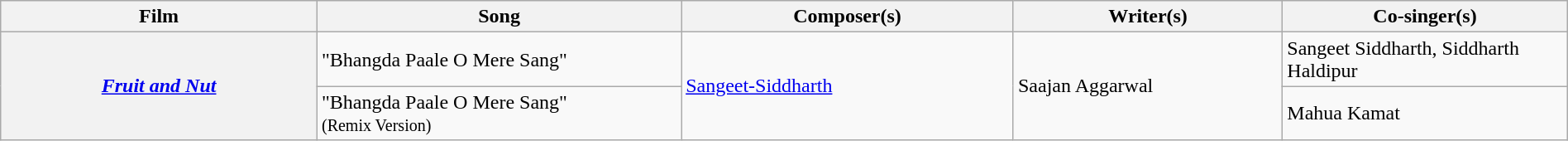<table class="wikitable plainrowheaders" width="100%" textcolor:#000;">
<tr>
<th scope="col" width=20%><strong>Film</strong></th>
<th scope="col" width=23%><strong>Song</strong></th>
<th scope="col" width=21%><strong>Composer(s)</strong></th>
<th scope="col" width=17%><strong>Writer(s)</strong></th>
<th scope="col" width=18%><strong>Co-singer(s)</strong></th>
</tr>
<tr>
<th scope="row" rowspan="2"><em><a href='#'>Fruit and Nut</a></em></th>
<td>"Bhangda Paale O Mere Sang"</td>
<td rowspan="2"><a href='#'>Sangeet-Siddharth</a></td>
<td rowspan="2">Saajan Aggarwal</td>
<td>Sangeet Siddharth, Siddharth Haldipur</td>
</tr>
<tr>
<td>"Bhangda Paale O Mere Sang"<br><small>(Remix Version)</small></td>
<td>Mahua Kamat</td>
</tr>
</table>
